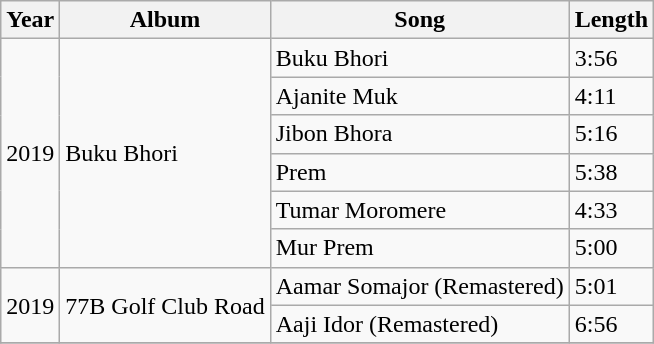<table class="wikitable sortable">
<tr>
<th><strong>Year</strong></th>
<th>Album</th>
<th>Song</th>
<th>Length</th>
</tr>
<tr>
<td rowspan="6">2019</td>
<td rowspan="6">Buku Bhori<br></td>
<td>Buku Bhori</td>
<td>3:56</td>
</tr>
<tr>
<td>Ajanite Muk</td>
<td>4:11</td>
</tr>
<tr>
<td>Jibon Bhora</td>
<td>5:16</td>
</tr>
<tr>
<td>Prem</td>
<td>5:38</td>
</tr>
<tr>
<td>Tumar Moromere</td>
<td>4:33</td>
</tr>
<tr>
<td>Mur Prem</td>
<td>5:00</td>
</tr>
<tr>
<td rowspan="2">2019</td>
<td rowspan="2">77B Golf Club Road</td>
<td>Aamar Somajor (Remastered)</td>
<td>5:01</td>
</tr>
<tr>
<td>Aaji Idor (Remastered)</td>
<td>6:56</td>
</tr>
<tr>
</tr>
</table>
